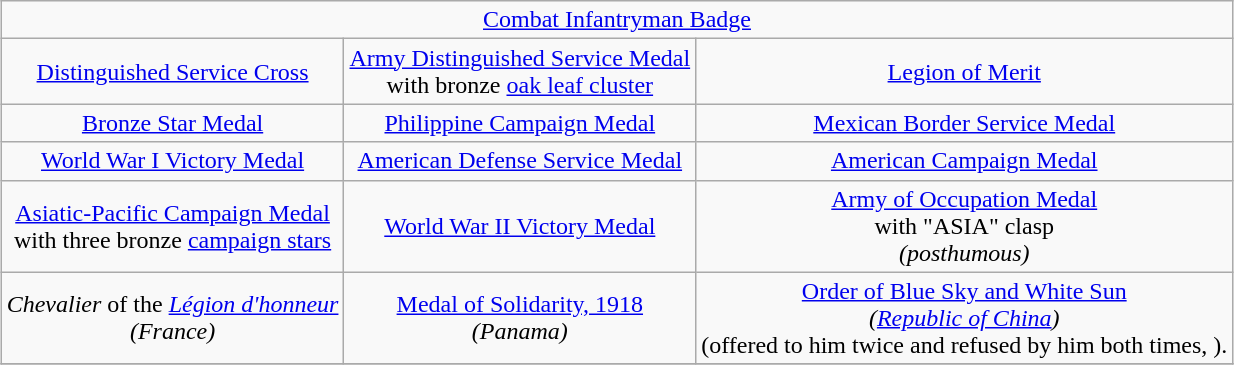<table class="wikitable" style="margin:1em auto; text-align:center;">
<tr>
<td colspan="3"><a href='#'>Combat Infantryman Badge</a></td>
</tr>
<tr>
<td><a href='#'>Distinguished Service Cross</a></td>
<td><a href='#'>Army Distinguished Service Medal</a><br>with bronze <a href='#'>oak leaf cluster</a></td>
<td><a href='#'>Legion of Merit</a></td>
</tr>
<tr>
<td><a href='#'>Bronze Star Medal</a></td>
<td><a href='#'>Philippine Campaign Medal</a></td>
<td><a href='#'>Mexican Border Service Medal</a></td>
</tr>
<tr>
<td><a href='#'>World War I Victory Medal</a></td>
<td><a href='#'>American Defense Service Medal</a></td>
<td><a href='#'>American Campaign Medal</a></td>
</tr>
<tr>
<td><a href='#'>Asiatic-Pacific Campaign Medal</a><br>with three bronze <a href='#'>campaign stars</a></td>
<td><a href='#'>World War II Victory Medal</a></td>
<td><a href='#'>Army of Occupation Medal</a><br>with "ASIA" clasp<br><em>(posthumous)</em></td>
</tr>
<tr>
<td><em>Chevalier</em> of the <em><a href='#'>Légion d'honneur</a></em><br><em>(France)</em></td>
<td><a href='#'>Medal of Solidarity, 1918</a><br><em>(Panama)</em></td>
<td><a href='#'>Order of Blue Sky and White Sun</a><br><em>(<a href='#'>Republic of China</a>)</em><br>(offered to him twice and refused by him both times, ).</td>
</tr>
<tr>
</tr>
</table>
